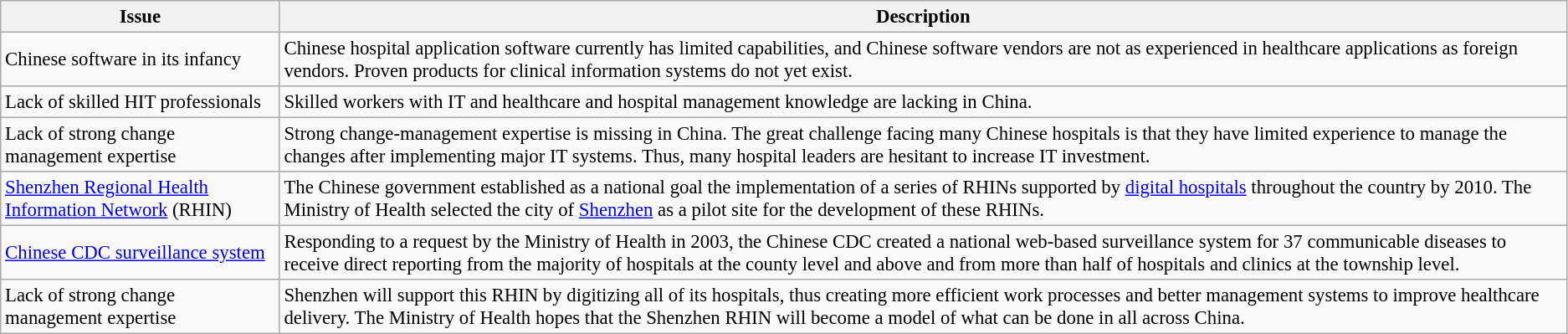<table class="wikitable" style="font-size: 95%;">
<tr>
<th>Issue</th>
<th>Description</th>
</tr>
<tr>
<td>Chinese software in its infancy</td>
<td>Chinese hospital application software currently has limited capabilities, and Chinese software vendors are not as experienced in healthcare applications as foreign vendors. Proven products for clinical information systems do not yet exist.</td>
</tr>
<tr>
<td>Lack of skilled HIT professionals</td>
<td>Skilled workers with IT and healthcare and hospital management knowledge are lacking in China.</td>
</tr>
<tr>
<td>Lack of strong change management expertise</td>
<td>Strong change-management expertise is missing in China. The great challenge facing many Chinese hospitals is that they have limited experience to manage the changes after implementing major IT systems. Thus, many hospital leaders are hesitant to increase IT investment.</td>
</tr>
<tr>
<td><a href='#'>Shenzhen Regional Health Information Network</a> (RHIN)</td>
<td>The Chinese government established as a national goal the implementation of a series of RHINs supported by <a href='#'>digital hospitals</a> throughout the country by 2010. The Ministry of Health selected the city of <a href='#'>Shenzhen</a> as a pilot site for the development of these RHINs.</td>
</tr>
<tr>
<td><a href='#'>Chinese CDC surveillance system</a></td>
<td>Responding to a request by the Ministry of Health in 2003, the Chinese CDC created a national web-based surveillance system for 37 communicable diseases to receive direct reporting from the majority of hospitals at the county level and above and from more than half of hospitals and clinics at the township level.</td>
</tr>
<tr>
<td>Lack of strong change management expertise</td>
<td>Shenzhen will support this RHIN by digitizing all of its hospitals, thus creating more efficient work processes and better management systems to improve healthcare delivery. The Ministry of Health hopes that the Shenzhen RHIN will become a model of what can be done in all across China.</td>
</tr>
</table>
